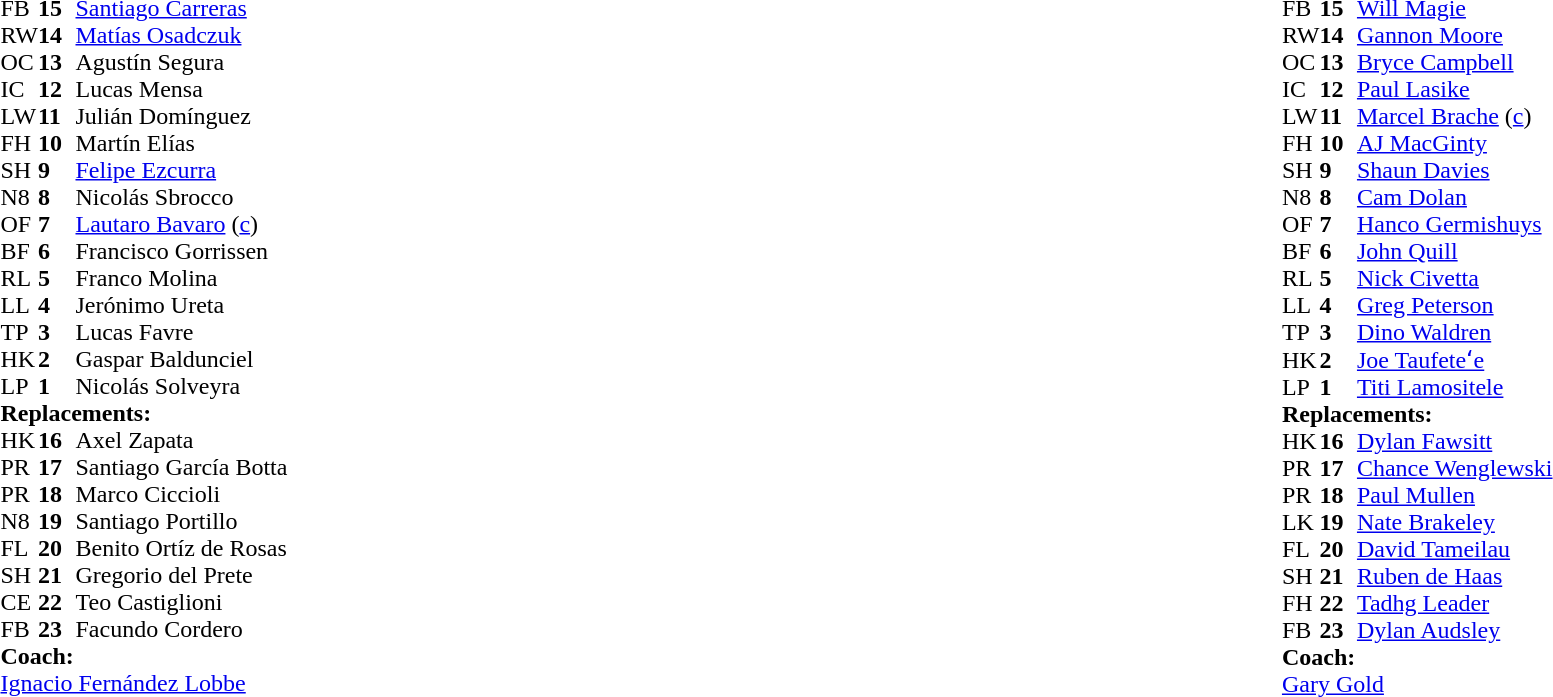<table style="width:100%">
<tr>
<td style="vertical-align:top; width:50%"><br><table cellspacing="0" cellpadding="0">
<tr>
<th width="25"></th>
<th width="25"></th>
</tr>
<tr>
<td>FB</td>
<td><strong>15</strong></td>
<td><a href='#'>Santiago Carreras</a></td>
</tr>
<tr>
<td>RW</td>
<td><strong>14</strong></td>
<td><a href='#'>Matías Osadczuk</a></td>
</tr>
<tr>
<td>OC</td>
<td><strong>13</strong></td>
<td>Agustín Segura</td>
<td></td>
<td></td>
</tr>
<tr>
<td>IC</td>
<td><strong>12</strong></td>
<td>Lucas Mensa</td>
<td></td>
</tr>
<tr>
<td>LW</td>
<td><strong>11</strong></td>
<td>Julián Domínguez</td>
<td></td>
<td></td>
</tr>
<tr>
<td>FH</td>
<td><strong>10</strong></td>
<td>Martín Elías</td>
</tr>
<tr>
<td>SH</td>
<td><strong>9</strong></td>
<td><a href='#'>Felipe Ezcurra</a></td>
<td></td>
<td></td>
</tr>
<tr>
<td>N8</td>
<td><strong>8</strong></td>
<td>Nicolás Sbrocco</td>
<td></td>
<td></td>
</tr>
<tr>
<td>OF</td>
<td><strong>7</strong></td>
<td><a href='#'>Lautaro Bavaro</a> (<a href='#'>c</a>)</td>
</tr>
<tr>
<td>BF</td>
<td><strong>6</strong></td>
<td>Francisco Gorrissen</td>
</tr>
<tr>
<td>RL</td>
<td><strong>5</strong></td>
<td>Franco Molina</td>
<td></td>
<td></td>
</tr>
<tr>
<td>LL</td>
<td><strong>4</strong></td>
<td>Jerónimo Ureta</td>
<td></td>
</tr>
<tr>
<td>TP</td>
<td><strong>3</strong></td>
<td>Lucas Favre</td>
<td></td>
<td></td>
</tr>
<tr>
<td>HK</td>
<td><strong>2</strong></td>
<td>Gaspar Baldunciel</td>
<td></td>
<td></td>
</tr>
<tr>
<td>LP</td>
<td><strong>1</strong></td>
<td>Nicolás Solveyra</td>
<td></td>
<td></td>
</tr>
<tr>
<td colspan=3><strong>Replacements:</strong></td>
</tr>
<tr>
<td>HK</td>
<td><strong>16</strong></td>
<td>Axel Zapata</td>
<td></td>
<td></td>
</tr>
<tr>
<td>PR</td>
<td><strong>17</strong></td>
<td>Santiago García Botta</td>
<td></td>
<td></td>
</tr>
<tr>
<td>PR</td>
<td><strong>18</strong></td>
<td>Marco Ciccioli</td>
<td></td>
<td></td>
</tr>
<tr>
<td>N8</td>
<td><strong>19</strong></td>
<td>Santiago Portillo</td>
<td></td>
<td></td>
</tr>
<tr>
<td>FL</td>
<td><strong>20</strong></td>
<td>Benito Ortíz de Rosas</td>
<td></td>
<td></td>
</tr>
<tr>
<td>SH</td>
<td><strong>21</strong></td>
<td>Gregorio del Prete</td>
<td></td>
<td></td>
</tr>
<tr>
<td>CE</td>
<td><strong>22</strong></td>
<td>Teo Castiglioni</td>
<td></td>
<td></td>
</tr>
<tr>
<td>FB</td>
<td><strong>23</strong></td>
<td>Facundo Cordero</td>
<td></td>
<td></td>
</tr>
<tr>
<td colspan="3"><strong>Coach:</strong></td>
</tr>
<tr>
<td colspan="4"> <a href='#'>Ignacio Fernández Lobbe</a></td>
</tr>
</table>
</td>
<td style="vertical-align:top; width:50%"><br><table cellspacing="0" cellpadding="0" style="margin:auto">
<tr>
<th width="25"></th>
<th width="25"></th>
</tr>
<tr>
<td>FB</td>
<td><strong>15</strong></td>
<td><a href='#'>Will Magie</a></td>
</tr>
<tr>
<td>RW</td>
<td><strong>14</strong></td>
<td><a href='#'>Gannon Moore</a></td>
<td></td>
<td></td>
<td></td>
<td></td>
</tr>
<tr>
<td>OC</td>
<td><strong>13</strong></td>
<td><a href='#'>Bryce Campbell</a></td>
</tr>
<tr>
<td>IC</td>
<td><strong>12</strong></td>
<td><a href='#'>Paul Lasike</a></td>
<td></td>
</tr>
<tr>
<td>LW</td>
<td><strong>11</strong></td>
<td><a href='#'>Marcel Brache</a> (<a href='#'>c</a>)</td>
</tr>
<tr>
<td>FH</td>
<td><strong>10</strong></td>
<td><a href='#'>AJ MacGinty</a></td>
</tr>
<tr>
<td>SH</td>
<td><strong>9</strong></td>
<td><a href='#'>Shaun Davies</a></td>
<td></td>
<td></td>
<td></td>
<td></td>
</tr>
<tr>
<td>N8</td>
<td><strong>8</strong></td>
<td><a href='#'>Cam Dolan</a></td>
</tr>
<tr>
<td>OF</td>
<td><strong>7</strong></td>
<td><a href='#'>Hanco Germishuys</a></td>
</tr>
<tr>
<td>BF</td>
<td><strong>6</strong></td>
<td><a href='#'>John Quill</a></td>
<td></td>
<td></td>
<td></td>
<td></td>
</tr>
<tr>
<td>RL</td>
<td><strong>5</strong></td>
<td><a href='#'>Nick Civetta</a></td>
</tr>
<tr>
<td>LL</td>
<td><strong>4</strong></td>
<td><a href='#'>Greg Peterson</a></td>
<td></td>
<td></td>
<td></td>
<td></td>
</tr>
<tr>
<td>TP</td>
<td><strong>3</strong></td>
<td><a href='#'>Dino Waldren</a></td>
<td></td>
<td></td>
<td></td>
<td></td>
</tr>
<tr>
<td>HK</td>
<td><strong>2</strong></td>
<td><a href='#'>Joe Taufeteʻe</a></td>
<td></td>
<td></td>
<td></td>
<td></td>
</tr>
<tr>
<td>LP</td>
<td><strong>1</strong></td>
<td><a href='#'>Titi Lamositele</a></td>
<td></td>
<td></td>
<td></td>
<td></td>
</tr>
<tr>
<td colspan=3><strong>Replacements:</strong></td>
</tr>
<tr>
<td>HK</td>
<td><strong>16</strong></td>
<td><a href='#'>Dylan Fawsitt</a></td>
<td></td>
<td></td>
<td></td>
<td></td>
</tr>
<tr>
<td>PR</td>
<td><strong>17</strong></td>
<td><a href='#'>Chance Wenglewski</a></td>
<td></td>
<td></td>
<td></td>
<td></td>
</tr>
<tr>
<td>PR</td>
<td><strong>18</strong></td>
<td><a href='#'>Paul Mullen</a></td>
<td></td>
<td></td>
<td></td>
<td></td>
</tr>
<tr>
<td>LK</td>
<td><strong>19</strong></td>
<td><a href='#'>Nate Brakeley</a></td>
<td></td>
<td></td>
<td></td>
<td></td>
</tr>
<tr>
<td>FL</td>
<td><strong>20</strong></td>
<td><a href='#'>David Tameilau</a></td>
<td></td>
<td></td>
<td></td>
<td></td>
</tr>
<tr>
<td>SH</td>
<td><strong>21</strong></td>
<td><a href='#'>Ruben de Haas</a></td>
<td></td>
<td></td>
<td></td>
<td></td>
</tr>
<tr>
<td>FH</td>
<td><strong>22</strong></td>
<td><a href='#'>Tadhg Leader</a></td>
</tr>
<tr>
<td>FB</td>
<td><strong>23</strong></td>
<td><a href='#'>Dylan Audsley</a></td>
<td></td>
<td></td>
<td></td>
<td></td>
</tr>
<tr>
<td colspan="3"><strong>Coach:</strong></td>
</tr>
<tr>
<td colspan="4"> <a href='#'>Gary Gold</a></td>
</tr>
</table>
</td>
</tr>
</table>
